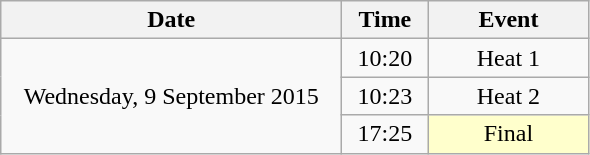<table class = "wikitable" style="text-align:center;">
<tr>
<th width=220>Date</th>
<th width=50>Time</th>
<th width=100>Event</th>
</tr>
<tr>
<td rowspan=3>Wednesday, 9 September 2015</td>
<td>10:20</td>
<td>Heat 1</td>
</tr>
<tr>
<td>10:23</td>
<td>Heat 2</td>
</tr>
<tr>
<td>17:25</td>
<td bgcolor=ffffcc>Final</td>
</tr>
</table>
